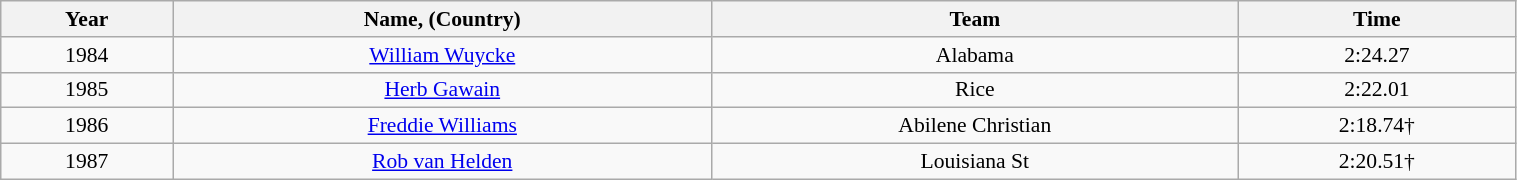<table class="wikitable sortable" style="font-size:90%; width: 80%; text-align: center;">
<tr>
<th>Year</th>
<th>Name, (Country)</th>
<th>Team</th>
<th>Time</th>
</tr>
<tr>
<td>1984</td>
<td><a href='#'>William Wuycke</a> </td>
<td>Alabama</td>
<td>2:24.27</td>
</tr>
<tr>
<td>1985</td>
<td><a href='#'>Herb Gawain</a> </td>
<td>Rice</td>
<td>2:22.01</td>
</tr>
<tr>
<td>1986</td>
<td><a href='#'>Freddie Williams</a> </td>
<td>Abilene Christian</td>
<td>2:18.74†</td>
</tr>
<tr>
<td>1987</td>
<td><a href='#'>Rob van Helden</a> </td>
<td>Louisiana St</td>
<td>2:20.51†</td>
</tr>
</table>
